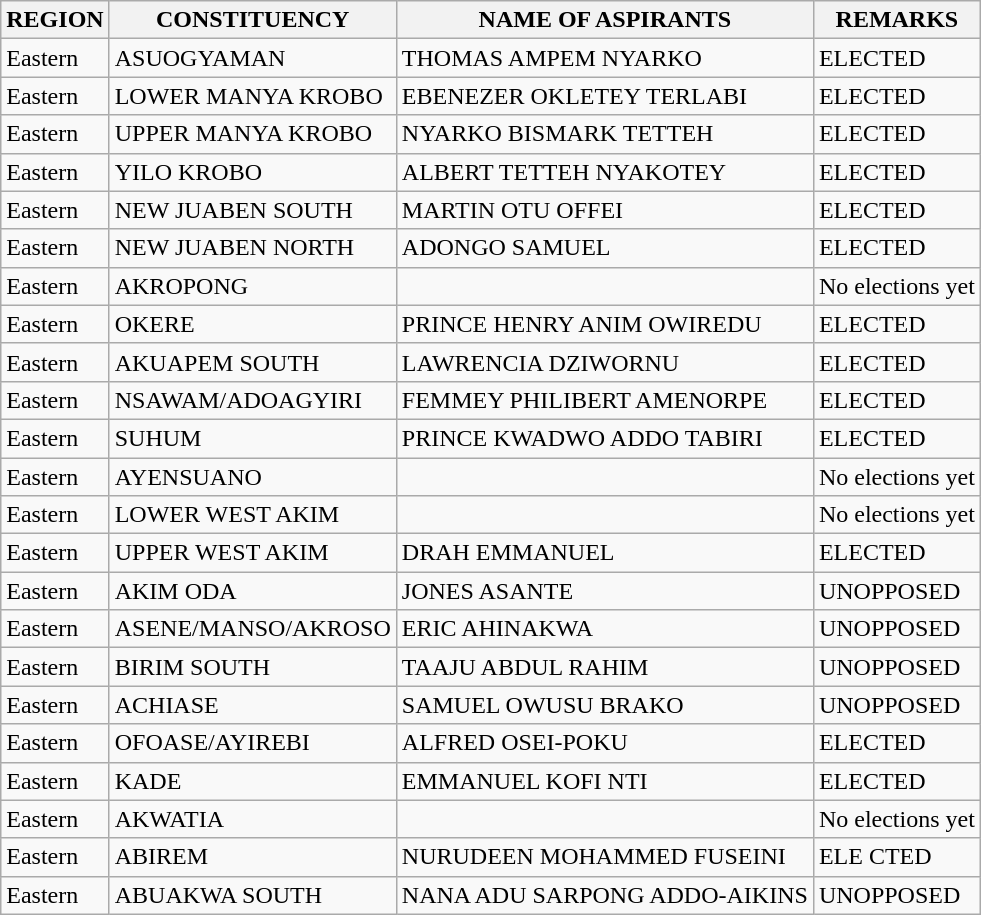<table class="wikitable">
<tr>
<th>REGION</th>
<th>CONSTITUENCY</th>
<th>NAME OF ASPIRANTS</th>
<th>REMARKS</th>
</tr>
<tr>
<td>Eastern</td>
<td>ASUOGYAMAN</td>
<td>THOMAS AMPEM NYARKO</td>
<td>ELECTED</td>
</tr>
<tr>
<td>Eastern</td>
<td>LOWER MANYA KROBO</td>
<td>EBENEZER OKLETEY TERLABI</td>
<td>ELECTED</td>
</tr>
<tr>
<td>Eastern</td>
<td>UPPER MANYA KROBO</td>
<td>NYARKO BISMARK TETTEH</td>
<td>ELECTED</td>
</tr>
<tr>
<td>Eastern</td>
<td>YILO KROBO</td>
<td>ALBERT TETTEH NYAKOTEY</td>
<td>ELECTED</td>
</tr>
<tr>
<td>Eastern</td>
<td>NEW JUABEN SOUTH</td>
<td>MARTIN OTU OFFEI</td>
<td>ELECTED</td>
</tr>
<tr>
<td>Eastern</td>
<td>NEW JUABEN NORTH</td>
<td>ADONGO SAMUEL</td>
<td>ELECTED</td>
</tr>
<tr>
<td>Eastern</td>
<td>AKROPONG</td>
<td></td>
<td>No elections yet</td>
</tr>
<tr>
<td>Eastern</td>
<td>OKERE</td>
<td>PRINCE HENRY ANIM OWIREDU</td>
<td>ELECTED</td>
</tr>
<tr>
<td>Eastern</td>
<td>AKUAPEM SOUTH</td>
<td>LAWRENCIA DZIWORNU</td>
<td>ELECTED</td>
</tr>
<tr>
<td>Eastern</td>
<td>NSAWAM/ADOAGYIRI</td>
<td>FEMMEY PHILIBERT AMENORPE</td>
<td>ELECTED</td>
</tr>
<tr>
<td>Eastern</td>
<td>SUHUM</td>
<td>PRINCE KWADWO ADDO TABIRI</td>
<td>ELECTED</td>
</tr>
<tr>
<td>Eastern</td>
<td>AYENSUANO</td>
<td></td>
<td>No elections yet</td>
</tr>
<tr>
<td>Eastern</td>
<td>LOWER WEST AKIM</td>
<td></td>
<td>No elections yet</td>
</tr>
<tr>
<td>Eastern</td>
<td>UPPER WEST AKIM</td>
<td>DRAH EMMANUEL</td>
<td>ELECTED</td>
</tr>
<tr>
<td>Eastern</td>
<td>AKIM ODA</td>
<td>JONES ASANTE</td>
<td>UNOPPOSED</td>
</tr>
<tr>
<td>Eastern</td>
<td>ASENE/MANSO/AKROSO</td>
<td>ERIC AHINAKWA</td>
<td>UNOPPOSED</td>
</tr>
<tr>
<td>Eastern</td>
<td>BIRIM SOUTH</td>
<td>TAAJU ABDUL RAHIM</td>
<td>UNOPPOSED</td>
</tr>
<tr>
<td>Eastern</td>
<td>ACHIASE</td>
<td>SAMUEL OWUSU BRAKO</td>
<td>UNOPPOSED</td>
</tr>
<tr>
<td>Eastern</td>
<td>OFOASE/AYIREBI</td>
<td>ALFRED OSEI-POKU</td>
<td>ELECTED</td>
</tr>
<tr>
<td>Eastern</td>
<td>KADE</td>
<td>EMMANUEL KOFI NTI</td>
<td>ELECTED</td>
</tr>
<tr>
<td>Eastern</td>
<td>AKWATIA</td>
<td></td>
<td>No elections yet</td>
</tr>
<tr>
<td>Eastern</td>
<td>ABIREM</td>
<td>NURUDEEN MOHAMMED FUSEINI</td>
<td>ELE CTED</td>
</tr>
<tr>
<td>Eastern</td>
<td>ABUAKWA SOUTH</td>
<td>NANA ADU SARPONG ADDO-AIKINS</td>
<td>UNOPPOSED</td>
</tr>
</table>
